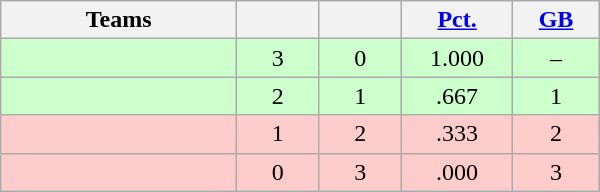<table class="wikitable" width="400" style="text-align:center;">
<tr>
<th width="20%">Teams</th>
<th width="7%"></th>
<th width="7%"></th>
<th width="8%"><a href='#'>Pct.</a></th>
<th width="7%"><a href='#'>GB</a></th>
</tr>
<tr style="background-color:#cfc">
<td align=left></td>
<td>3</td>
<td>0</td>
<td>1.000</td>
<td>–</td>
</tr>
<tr style="background-color:#cfc">
<td align=left></td>
<td>2</td>
<td>1</td>
<td>.667</td>
<td>1</td>
</tr>
<tr style="background-color:#fcc">
<td align=left></td>
<td>1</td>
<td>2</td>
<td>.333</td>
<td>2</td>
</tr>
<tr style="background-color:#fcc">
<td align=left></td>
<td>0</td>
<td>3</td>
<td>.000</td>
<td>3</td>
</tr>
</table>
